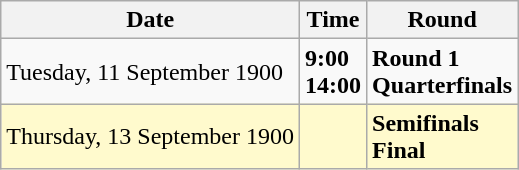<table class="wikitable">
<tr>
<th>Date</th>
<th>Time</th>
<th>Round</th>
</tr>
<tr>
<td>Tuesday, 11 September 1900</td>
<td><strong>9:00</strong><br><strong>14:00</strong></td>
<td><strong>Round 1</strong><br><strong>Quarterfinals</strong></td>
</tr>
<tr style=background:lemonchiffon>
<td>Thursday, 13 September 1900</td>
<td></td>
<td><strong>Semifinals</strong><br><strong>Final</strong></td>
</tr>
</table>
